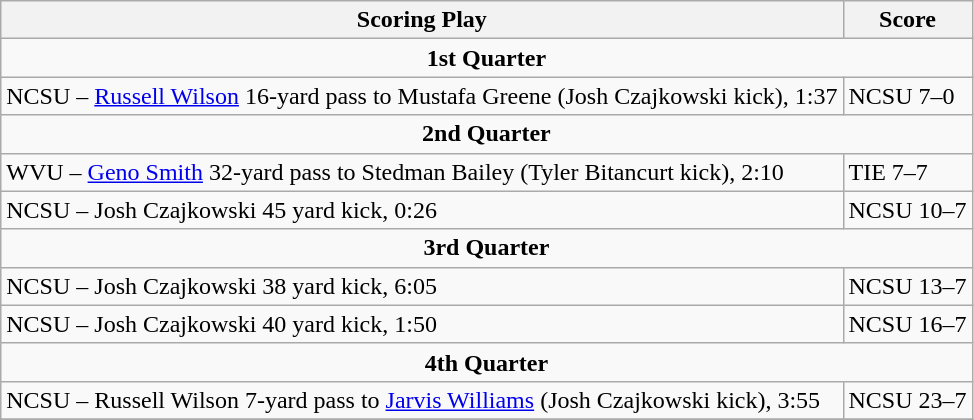<table class="wikitable">
<tr>
<th>Scoring Play</th>
<th>Score</th>
</tr>
<tr>
<td colspan="4" align="center"><strong>1st Quarter</strong></td>
</tr>
<tr>
<td>NCSU – <a href='#'>Russell Wilson</a> 16-yard pass to Mustafa Greene (Josh Czajkowski kick), 1:37</td>
<td>NCSU 7–0</td>
</tr>
<tr>
<td colspan="4" align="center"><strong>2nd Quarter</strong></td>
</tr>
<tr>
<td>WVU – <a href='#'>Geno Smith</a> 32-yard pass to Stedman Bailey (Tyler Bitancurt kick), 2:10</td>
<td>TIE 7–7</td>
</tr>
<tr>
<td>NCSU – Josh Czajkowski 45 yard kick, 0:26</td>
<td>NCSU 10–7</td>
</tr>
<tr>
<td colspan="4" align="center"><strong>3rd Quarter</strong></td>
</tr>
<tr>
<td>NCSU – Josh Czajkowski 38 yard kick, 6:05</td>
<td>NCSU 13–7</td>
</tr>
<tr>
<td>NCSU – Josh Czajkowski 40 yard kick, 1:50</td>
<td>NCSU 16–7</td>
</tr>
<tr>
<td colspan="4" align="center"><strong>4th Quarter</strong></td>
</tr>
<tr>
<td>NCSU – Russell Wilson 7-yard pass to <a href='#'>Jarvis Williams</a> (Josh Czajkowski kick), 3:55</td>
<td>NCSU 23–7</td>
</tr>
<tr>
</tr>
</table>
